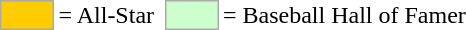<table>
<tr>
<td style="background-color:#FFCC00; border:1px solid #aaaaaa; width:2em;"></td>
<td>= All-Star</td>
<td></td>
<td style="background-color:#CCFFCC; border:1px solid #aaaaaa; width:2em;"></td>
<td>= Baseball Hall of Famer</td>
</tr>
</table>
